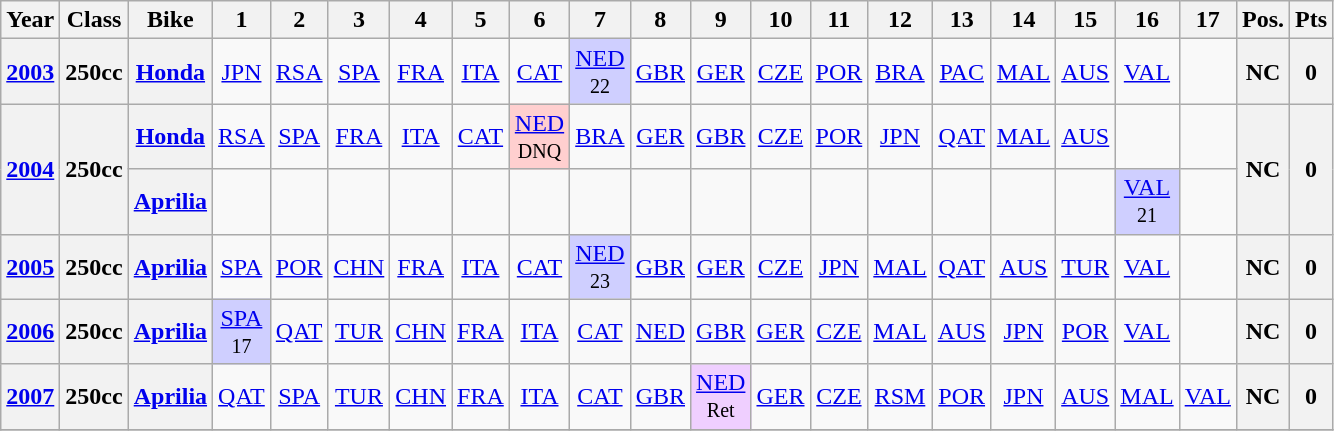<table class="wikitable" style="text-align:center">
<tr>
<th>Year</th>
<th>Class</th>
<th>Bike</th>
<th>1</th>
<th>2</th>
<th>3</th>
<th>4</th>
<th>5</th>
<th>6</th>
<th>7</th>
<th>8</th>
<th>9</th>
<th>10</th>
<th>11</th>
<th>12</th>
<th>13</th>
<th>14</th>
<th>15</th>
<th>16</th>
<th>17</th>
<th>Pos.</th>
<th>Pts</th>
</tr>
<tr>
<th><a href='#'>2003</a></th>
<th>250cc</th>
<th><a href='#'>Honda</a></th>
<td><a href='#'>JPN</a></td>
<td><a href='#'>RSA</a></td>
<td><a href='#'>SPA</a></td>
<td><a href='#'>FRA</a></td>
<td><a href='#'>ITA</a></td>
<td><a href='#'>CAT</a></td>
<td style="background:#CFCFFF;"><a href='#'>NED</a><br><small>22</small></td>
<td><a href='#'>GBR</a></td>
<td><a href='#'>GER</a></td>
<td><a href='#'>CZE</a></td>
<td><a href='#'>POR</a></td>
<td><a href='#'>BRA</a></td>
<td><a href='#'>PAC</a></td>
<td><a href='#'>MAL</a></td>
<td><a href='#'>AUS</a></td>
<td><a href='#'>VAL</a></td>
<td></td>
<th>NC</th>
<th>0</th>
</tr>
<tr>
<th rowspan=2><a href='#'>2004</a></th>
<th rowspan=2>250cc</th>
<th><a href='#'>Honda</a></th>
<td><a href='#'>RSA</a></td>
<td><a href='#'>SPA</a></td>
<td><a href='#'>FRA</a></td>
<td><a href='#'>ITA</a></td>
<td><a href='#'>CAT</a></td>
<td style="background:#FFCFCF;"><a href='#'>NED</a><br><small>DNQ</small></td>
<td><a href='#'>BRA</a></td>
<td><a href='#'>GER</a></td>
<td><a href='#'>GBR</a></td>
<td><a href='#'>CZE</a></td>
<td><a href='#'>POR</a></td>
<td><a href='#'>JPN</a></td>
<td><a href='#'>QAT</a></td>
<td><a href='#'>MAL</a></td>
<td><a href='#'>AUS</a></td>
<td></td>
<td></td>
<th rowspan=2>NC</th>
<th rowspan=2>0</th>
</tr>
<tr>
<th><a href='#'>Aprilia</a></th>
<td></td>
<td></td>
<td></td>
<td></td>
<td></td>
<td></td>
<td></td>
<td></td>
<td></td>
<td></td>
<td></td>
<td></td>
<td></td>
<td></td>
<td></td>
<td style="background:#CFCFFF;"><a href='#'>VAL</a><br><small>21</small></td>
<td></td>
</tr>
<tr>
<th><a href='#'>2005</a></th>
<th>250cc</th>
<th><a href='#'>Aprilia</a></th>
<td><a href='#'>SPA</a></td>
<td><a href='#'>POR</a></td>
<td><a href='#'>CHN</a></td>
<td><a href='#'>FRA</a></td>
<td><a href='#'>ITA</a></td>
<td><a href='#'>CAT</a></td>
<td style="background:#CFCFFF;"><a href='#'>NED</a><br><small>23</small></td>
<td><a href='#'>GBR</a></td>
<td><a href='#'>GER</a></td>
<td><a href='#'>CZE</a></td>
<td><a href='#'>JPN</a></td>
<td><a href='#'>MAL</a></td>
<td><a href='#'>QAT</a></td>
<td><a href='#'>AUS</a></td>
<td><a href='#'>TUR</a></td>
<td><a href='#'>VAL</a></td>
<td></td>
<th>NC</th>
<th>0</th>
</tr>
<tr>
<th><a href='#'>2006</a></th>
<th>250cc</th>
<th><a href='#'>Aprilia</a></th>
<td style="background:#CFCFFF;"><a href='#'>SPA</a><br><small>17</small></td>
<td><a href='#'>QAT</a></td>
<td><a href='#'>TUR</a></td>
<td><a href='#'>CHN</a></td>
<td><a href='#'>FRA</a></td>
<td><a href='#'>ITA</a></td>
<td><a href='#'>CAT</a></td>
<td><a href='#'>NED</a></td>
<td><a href='#'>GBR</a></td>
<td><a href='#'>GER</a></td>
<td><a href='#'>CZE</a></td>
<td><a href='#'>MAL</a></td>
<td><a href='#'>AUS</a></td>
<td><a href='#'>JPN</a></td>
<td><a href='#'>POR</a></td>
<td><a href='#'>VAL</a></td>
<td></td>
<th>NC</th>
<th>0</th>
</tr>
<tr>
<th><a href='#'>2007</a></th>
<th>250cc</th>
<th><a href='#'>Aprilia</a></th>
<td><a href='#'>QAT</a></td>
<td><a href='#'>SPA</a></td>
<td><a href='#'>TUR</a></td>
<td><a href='#'>CHN</a></td>
<td><a href='#'>FRA</a></td>
<td><a href='#'>ITA</a></td>
<td><a href='#'>CAT</a></td>
<td><a href='#'>GBR</a></td>
<td style="background:#EFCFFF;"><a href='#'>NED</a><br><small>Ret</small></td>
<td><a href='#'>GER</a></td>
<td><a href='#'>CZE</a></td>
<td><a href='#'>RSM</a></td>
<td><a href='#'>POR</a></td>
<td><a href='#'>JPN</a></td>
<td><a href='#'>AUS</a></td>
<td><a href='#'>MAL</a></td>
<td><a href='#'>VAL</a></td>
<th>NC</th>
<th>0</th>
</tr>
<tr>
</tr>
</table>
